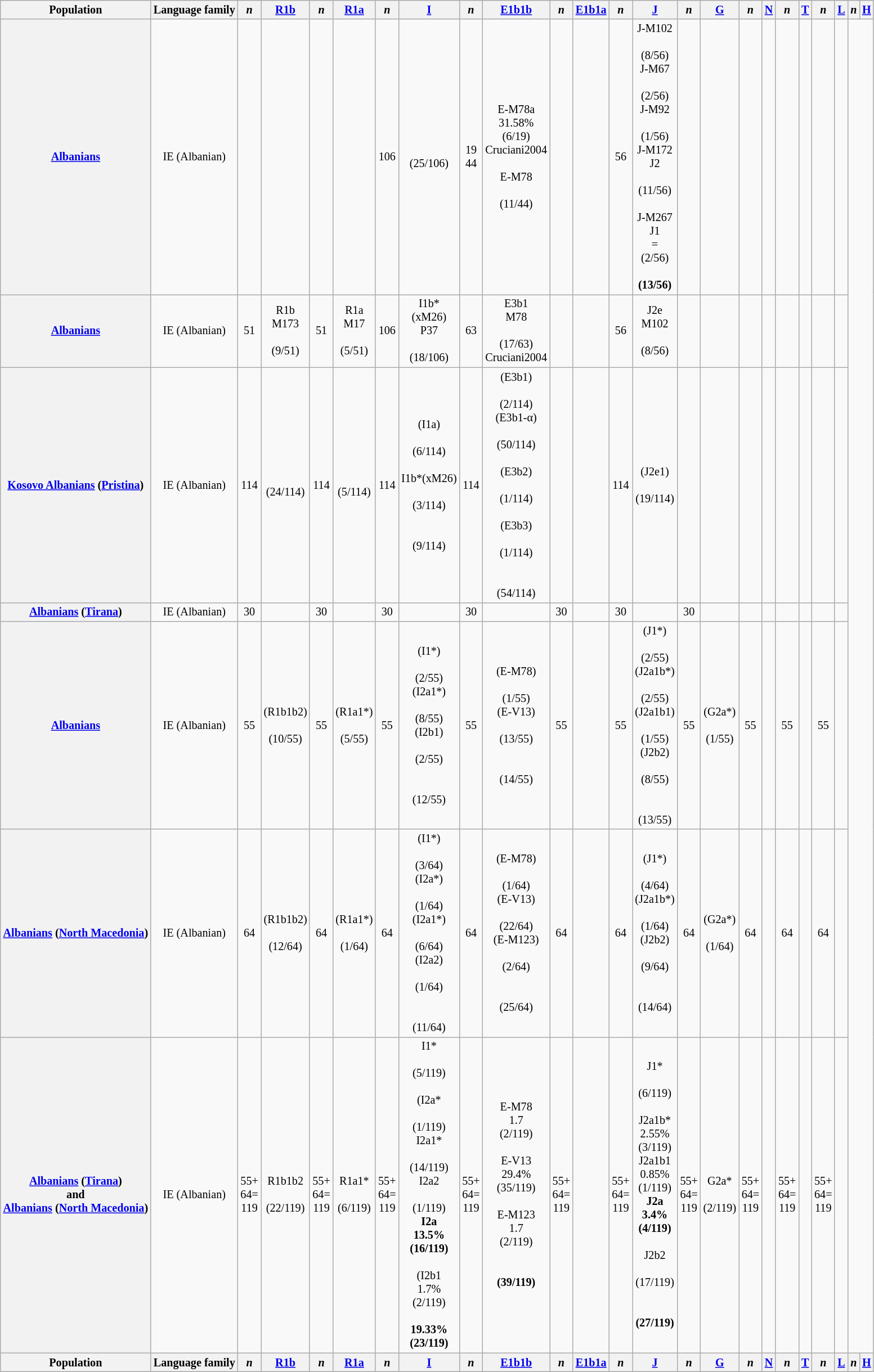<table class="wikitable mw-collapsible mw-collapsed sortable" style="text-align:center; font-size: 84%">
<tr>
<th>Population</th>
<th>Language family<br></th>
<th><em>n</em><br></th>
<th><a href='#'>R1b</a><br></th>
<th><em>n</em></th>
<th><a href='#'>R1a</a></th>
<th><em>n</em></th>
<th><a href='#'>I</a></th>
<th><em>n</em></th>
<th><a href='#'>E1b1b</a></th>
<th><em>n</em></th>
<th><a href='#'>E1b1a</a></th>
<th><em>n</em></th>
<th><a href='#'>J</a></th>
<th><em>n</em></th>
<th><a href='#'>G</a></th>
<th><em>n</em></th>
<th><a href='#'>N</a></th>
<th><em>n</em></th>
<th><a href='#'>T</a></th>
<th><em>n</em></th>
<th><a href='#'>L</a></th>
<th><em>n</em></th>
<th><a href='#'>H</a></th>
</tr>
<tr>
<th><a href='#'>Albanians</a></th>
<td>IE (Albanian)</td>
<td></td>
<td></td>
<td></td>
<td></td>
<td>106</td>
<td><br>(25/106)</td>
<td>19<br>44</td>
<td>E-M78a<br>31.58%<br>(6/19)<br>Cruciani2004<br><br>E-M78<br><br>(11/44)</td>
<td></td>
<td></td>
<td>56</td>
<td>J-M102<br><br>(8/56)<br>J-M67<br><br>(2/56)<br>J-M92<br><br>(1/56)<br>J-M172<br>J2<br><br>(11/56)<br><br>J-M267<br>J1<br>=<br>(2/56)<br><br><strong>(13/56)</strong></td>
<td></td>
<td></td>
<td></td>
<td></td>
<td></td>
<td></td>
<td></td>
<td></td>
</tr>
<tr>
<th><a href='#'>Albanians</a></th>
<td>IE (Albanian)</td>
<td>51</td>
<td>R1b<br>M173<br><br>(9/51)</td>
<td>51</td>
<td>R1a<br>M17<br><br>(5/51)</td>
<td>106</td>
<td>I1b*<br>(xM26)<br>P37<br><br>(18/106)</td>
<td>63</td>
<td>E3b1<br>M78<br><br>(17/63)<br>Cruciani2004</td>
<td></td>
<td></td>
<td>56</td>
<td>J2e<br>M102<br><br>(8/56)</td>
<td></td>
<td></td>
<td></td>
<td></td>
<td></td>
<td></td>
<td></td>
<td></td>
</tr>
<tr>
<th><a href='#'>Kosovo Albanians</a> (<a href='#'>Pristina</a>)</th>
<td>IE (Albanian)</td>
<td>114</td>
<td><br>(24/114)</td>
<td>114</td>
<td><br>(5/114)</td>
<td>114</td>
<td>(I1a)<br><br>(6/114)<br><br>I1b*(xM26)<br><br>(3/114)<br><br><br>(9/114)</td>
<td>114</td>
<td>(E3b1)<br><br>(2/114)<br>(E3b1-α)<br><br>(50/114)<br><br>(E3b2)<br><br>(1/114)<br><br>(E3b3)<br><br>(1/114)<br><br><br>(54/114)</td>
<td></td>
<td></td>
<td>114</td>
<td>(J2e1)<br><br>(19/114)</td>
<td></td>
<td></td>
<td></td>
<td></td>
<td></td>
<td></td>
<td></td>
<td></td>
</tr>
<tr>
<th><a href='#'>Albanians</a> (<a href='#'>Tirana</a>)</th>
<td>IE (Albanian)</td>
<td>30</td>
<td></td>
<td>30</td>
<td></td>
<td>30</td>
<td></td>
<td>30</td>
<td></td>
<td>30</td>
<td></td>
<td>30</td>
<td></td>
<td>30</td>
<td></td>
<td></td>
<td></td>
<td></td>
<td></td>
<td></td>
<td></td>
</tr>
<tr>
<th><a href='#'>Albanians</a></th>
<td>IE (Albanian)</td>
<td>55</td>
<td>(R1b1b2)<br><br>(10/55)</td>
<td>55</td>
<td>(R1a1*)<br><br>(5/55)</td>
<td>55</td>
<td>(I1*)<br><br>(2/55)<br>(I2a1*)<br><br>(8/55)<br>(I2b1)<br><br>(2/55)<br><br><br>(12/55)</td>
<td>55</td>
<td>(E-M78)<br><br>(1/55)<br>(E-V13)<br><br>(13/55)<br><br><br>(14/55)</td>
<td>55</td>
<td></td>
<td>55</td>
<td>(J1*)<br><br>(2/55)<br>(J2a1b*)<br><br>(2/55)<br>(J2a1b1)<br><br>(1/55)<br>(J2b2)<br><br>(8/55)<br><br><br>(13/55)</td>
<td>55</td>
<td>(G2a*)<br><br>(1/55)</td>
<td>55</td>
<td></td>
<td>55</td>
<td></td>
<td>55</td>
<td></td>
</tr>
<tr>
<th><a href='#'>Albanians</a> (<a href='#'>North Macedonia</a>)</th>
<td>IE (Albanian)</td>
<td>64</td>
<td>(R1b1b2)<br><br>(12/64)</td>
<td>64</td>
<td>(R1a1*)<br><br>(1/64)</td>
<td>64</td>
<td>(I1*)<br><br>(3/64)<br>(I2a*)<br><br>(1/64)<br>(I2a1*)<br><br>(6/64)<br>(I2a2)<br><br>(1/64)<br><br> <br>(11/64)</td>
<td>64</td>
<td>(E-M78)<br><br>(1/64)<br>(E-V13)<br><br>(22/64)<br>(E-M123)<br><br>(2/64)<br><br><br>(25/64)</td>
<td>64</td>
<td></td>
<td>64</td>
<td>(J1*)<br><br>(4/64)<br>(J2a1b*)<br><br>(1/64)<br>(J2b2)<br><br>(9/64)<br><br><br>(14/64)</td>
<td>64</td>
<td>(G2a*)<br><br>(1/64)</td>
<td>64</td>
<td></td>
<td>64</td>
<td></td>
<td>64</td>
<td></td>
</tr>
<tr>
<th><a href='#'>Albanians</a> (<a href='#'>Tirana</a>)<br>and<br><a href='#'>Albanians</a> (<a href='#'>North Macedonia</a>)</th>
<td>IE (Albanian)</td>
<td>55+<br>64=<br>119</td>
<td>R1b1b2<br><br>(22/119)</td>
<td>55+<br>64=<br>119</td>
<td>R1a1*<br><br>(6/119)</td>
<td>55+<br>64=<br>119</td>
<td>I1*<br><br>(5/119)<br><br>(I2a*<br><br>(1/119)<br>I2a1*<br><br>(14/119)<br>I2a2<br><br>(1/119)<br><strong>I2a<br>13.5%<br>(16/119)</strong><br><br>(I2b1<br>1.7%<br>(2/119)<br><br><strong>19.33%<br>(23/119)</strong></td>
<td>55+<br>64=<br>119</td>
<td>E-M78<br>1.7<br>(2/119)<br><br>E-V13<br>29.4%<br>(35/119)<br><br>E-M123<br>1.7<br>(2/119)<br><br><strong><br>(39/119)</strong></td>
<td>55+<br>64=<br>119</td>
<td></td>
<td>55+<br>64=<br>119</td>
<td>J1*<br><br>(6/119)<br><br>J2a1b*<br>2.55%<br>(3/119)<br>J2a1b1<br>0.85%<br>(1/119)<br><strong>J2a<br>3.4%<br>(4/119)</strong><br><br>J2b2<br><br>(17/119)<br><br><strong><br>(27/119)</strong></td>
<td>55+<br>64=<br>119</td>
<td>G2a*<br><br>(2/119)</td>
<td>55+<br>64=<br>119</td>
<td></td>
<td>55+<br>64=<br>119</td>
<td></td>
<td>55+<br>64=<br>119</td>
<td></td>
</tr>
<tr>
<th>Population</th>
<th>Language family<br></th>
<th><em>n</em><br></th>
<th><a href='#'>R1b</a><br></th>
<th><em>n</em></th>
<th><a href='#'>R1a</a></th>
<th><em>n</em></th>
<th><a href='#'>I</a></th>
<th><em>n</em></th>
<th><a href='#'>E1b1b</a></th>
<th><em>n</em></th>
<th><a href='#'>E1b1a</a></th>
<th><em>n</em></th>
<th><a href='#'>J</a></th>
<th><em>n</em></th>
<th><a href='#'>G</a></th>
<th><em>n</em></th>
<th><a href='#'>N</a></th>
<th><em>n</em></th>
<th><a href='#'>T</a></th>
<th><em>n</em></th>
<th><a href='#'>L</a></th>
<th><em>n</em></th>
<th><a href='#'>H</a></th>
</tr>
</table>
